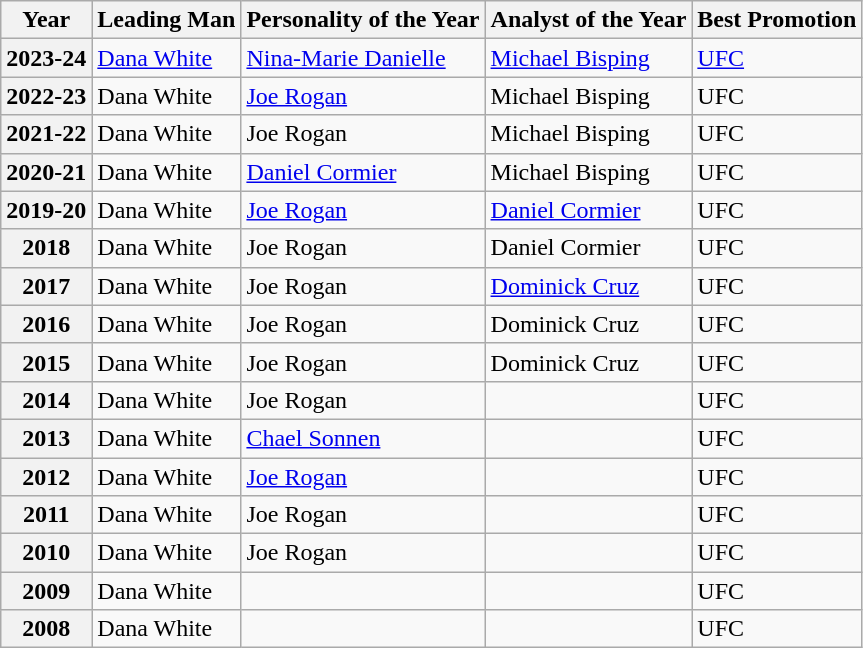<table class="wikitable">
<tr>
<th>Year</th>
<th>Leading Man</th>
<th>Personality of the Year</th>
<th>Analyst of the Year</th>
<th>Best Promotion</th>
</tr>
<tr>
<th>2023-24</th>
<td> <a href='#'>Dana White</a></td>
<td> <a href='#'>Nina-Marie Danielle</a></td>
<td> <a href='#'>Michael Bisping</a></td>
<td><a href='#'>UFC</a></td>
</tr>
<tr>
<th>2022-23</th>
<td> Dana White</td>
<td> <a href='#'>Joe Rogan</a></td>
<td> Michael Bisping</td>
<td>UFC</td>
</tr>
<tr>
<th>2021-22</th>
<td> Dana White</td>
<td> Joe Rogan</td>
<td> Michael Bisping</td>
<td>UFC</td>
</tr>
<tr>
<th>2020-21</th>
<td> Dana White</td>
<td> <a href='#'>Daniel Cormier</a></td>
<td> Michael Bisping</td>
<td>UFC</td>
</tr>
<tr>
<th>2019-20</th>
<td> Dana White</td>
<td> <a href='#'>Joe Rogan</a></td>
<td> <a href='#'>Daniel Cormier</a></td>
<td>UFC</td>
</tr>
<tr>
<th>2018</th>
<td> Dana White</td>
<td> Joe Rogan</td>
<td> Daniel Cormier</td>
<td>UFC</td>
</tr>
<tr>
<th>2017</th>
<td> Dana White</td>
<td> Joe Rogan</td>
<td> <a href='#'>Dominick Cruz</a></td>
<td>UFC</td>
</tr>
<tr>
<th>2016</th>
<td> Dana White</td>
<td> Joe Rogan</td>
<td> Dominick Cruz</td>
<td>UFC</td>
</tr>
<tr>
<th>2015</th>
<td> Dana White</td>
<td> Joe Rogan</td>
<td> Dominick Cruz</td>
<td>UFC</td>
</tr>
<tr>
<th>2014</th>
<td> Dana White</td>
<td> Joe Rogan</td>
<td></td>
<td>UFC</td>
</tr>
<tr>
<th>2013</th>
<td> Dana White</td>
<td> <a href='#'>Chael Sonnen</a></td>
<td></td>
<td>UFC</td>
</tr>
<tr>
<th>2012</th>
<td> Dana White</td>
<td> <a href='#'>Joe Rogan</a></td>
<td></td>
<td>UFC</td>
</tr>
<tr>
<th>2011</th>
<td> Dana White</td>
<td> Joe Rogan</td>
<td></td>
<td>UFC</td>
</tr>
<tr>
<th>2010</th>
<td> Dana White</td>
<td> Joe Rogan</td>
<td></td>
<td>UFC</td>
</tr>
<tr>
<th>2009</th>
<td> Dana White</td>
<td></td>
<td></td>
<td>UFC</td>
</tr>
<tr>
<th>2008</th>
<td> Dana White</td>
<td></td>
<td></td>
<td>UFC</td>
</tr>
</table>
